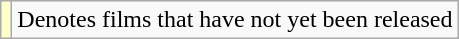<table class="wikitable sortable">
<tr>
<td style="background:#ffc;"></td>
<td>Denotes films that have not yet been released</td>
</tr>
</table>
